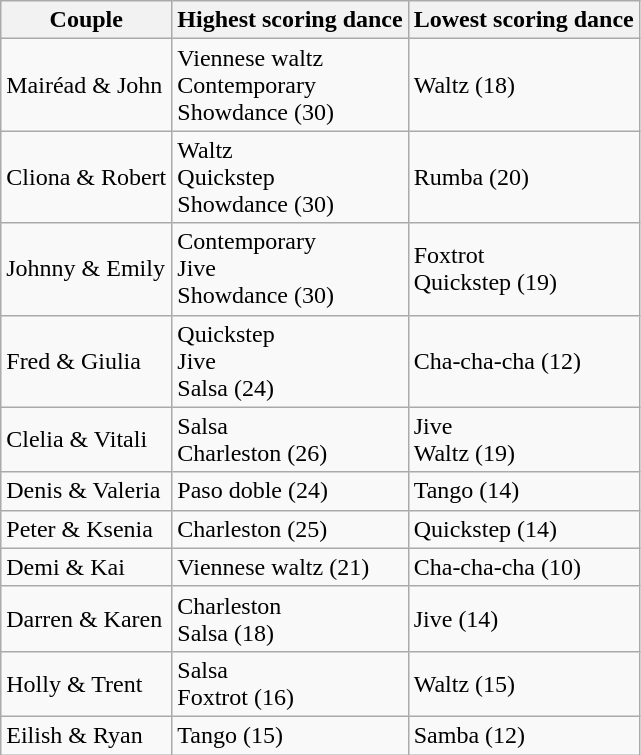<table class="wikitable">
<tr>
<th>Couple</th>
<th>Highest scoring dance</th>
<th>Lowest scoring dance</th>
</tr>
<tr>
<td>Mairéad & John</td>
<td>Viennese waltz<br>Contemporary<br>Showdance (30)</td>
<td>Waltz (18)</td>
</tr>
<tr>
<td>Cliona & Robert</td>
<td>Waltz<br>Quickstep<br>Showdance (30)</td>
<td>Rumba (20)</td>
</tr>
<tr>
<td>Johnny & Emily</td>
<td>Contemporary<br>Jive<br>Showdance (30)</td>
<td>Foxtrot<br>Quickstep (19)</td>
</tr>
<tr>
<td>Fred & Giulia</td>
<td>Quickstep<br>Jive<br>Salsa (24)</td>
<td>Cha-cha-cha (12)</td>
</tr>
<tr>
<td>Clelia & Vitali</td>
<td>Salsa<br>Charleston (26)</td>
<td>Jive<br>Waltz (19)</td>
</tr>
<tr>
<td>Denis & Valeria</td>
<td>Paso doble (24)</td>
<td>Tango (14)</td>
</tr>
<tr>
<td>Peter & Ksenia</td>
<td>Charleston (25)</td>
<td>Quickstep (14)</td>
</tr>
<tr>
<td>Demi & Kai</td>
<td>Viennese waltz (21)</td>
<td>Cha-cha-cha (10)</td>
</tr>
<tr>
<td>Darren & Karen</td>
<td>Charleston<br>Salsa (18)</td>
<td>Jive (14)</td>
</tr>
<tr>
<td>Holly & Trent</td>
<td>Salsa<br>Foxtrot (16)</td>
<td>Waltz (15)</td>
</tr>
<tr>
<td>Eilish & Ryan</td>
<td>Tango (15)</td>
<td>Samba (12)</td>
</tr>
</table>
